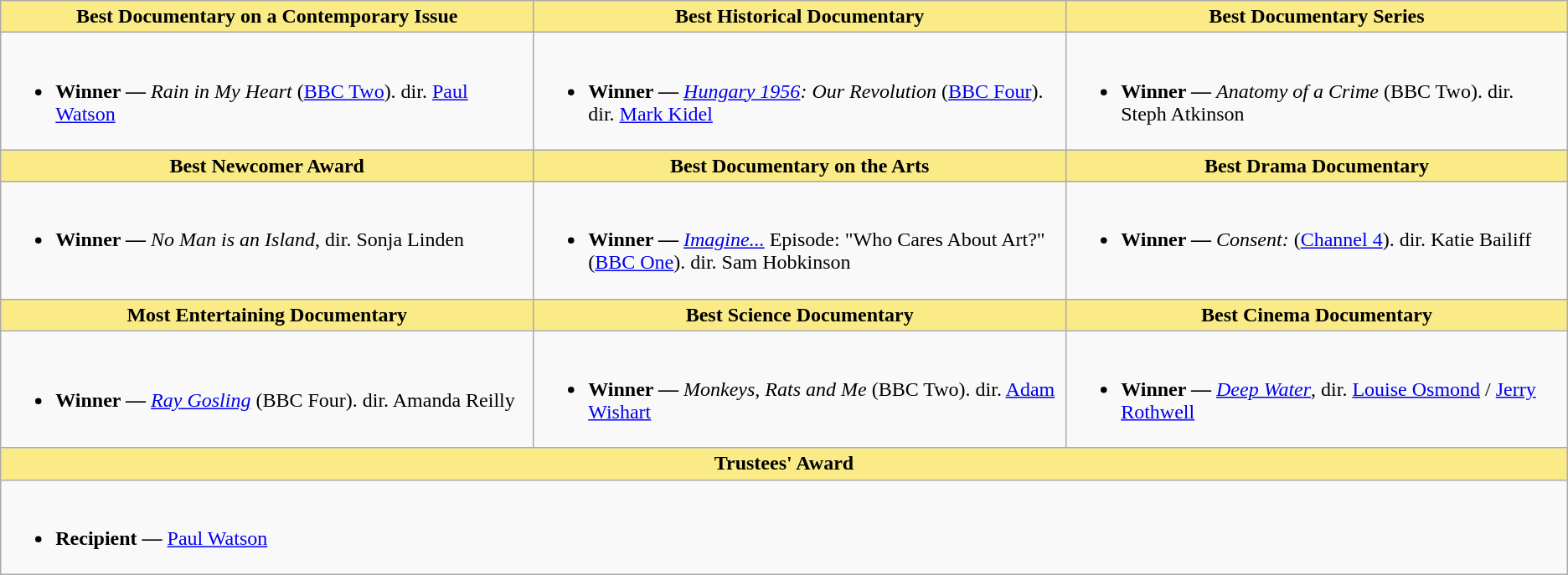<table class="wikitable" style="font-size:100%">
<tr>
<th style="background:#FAEB86;" width="34%"><strong>Best Documentary on a Contemporary Issue</strong></th>
<th style="background:#FAEB86;" width="33%"><strong>Best Historical Documentary</strong></th>
<th style="background:#FAEB86;" width="33%"><strong>Best Documentary Series</strong></th>
</tr>
<tr>
<td style="vertical-align:top"><br><ul><li><strong>Winner —</strong> <em>Rain in My Heart</em> (<a href='#'>BBC Two</a>). dir. <a href='#'>Paul Watson</a></li></ul></td>
<td style="vertical-align:top"><br><ul><li><strong>Winner —</strong> <em><a href='#'>Hungary 1956</a>: Our Revolution</em> (<a href='#'>BBC Four</a>). dir. <a href='#'>Mark Kidel</a></li></ul></td>
<td style="vertical-align:top"><br><ul><li><strong>Winner —</strong> <em>Anatomy of a Crime</em> (BBC Two). dir. Steph Atkinson</li></ul></td>
</tr>
<tr>
<th style="background:#FAEB86;" width="34%"><strong>Best Newcomer Award</strong></th>
<th style="background:#FAEB86;" width="33%"><strong>Best Documentary on the Arts</strong></th>
<th style="background:#FAEB86;" width="33%"><strong>Best Drama Documentary</strong></th>
</tr>
<tr>
<td style="vertical-align:top"><br><ul><li><strong>Winner —</strong> <em>No Man is an Island</em>, dir. Sonja Linden</li></ul></td>
<td style="vertical-align:top"><br><ul><li><strong>Winner —</strong> <em><a href='#'>Imagine...</a></em> Episode: "Who Cares About Art?" (<a href='#'>BBC One</a>). dir. Sam Hobkinson</li></ul></td>
<td style="vertical-align:top"><br><ul><li><strong>Winner —</strong> <em>Consent:</em> (<a href='#'>Channel 4</a>). dir. Katie Bailiff</li></ul></td>
</tr>
<tr>
<th style="background:#FAEB86;" width="34%"><strong>Most Entertaining Documentary</strong></th>
<th style="background:#FAEB86;" width="34%">Best Science Documentary</th>
<th style="background:#FAEB86;" width="34%">Best Cinema Documentary</th>
</tr>
<tr>
<td><br><ul><li><strong>Winner —</strong> <em><a href='#'>Ray Gosling</a></em> (BBC Four). dir. Amanda Reilly</li></ul></td>
<td><br><ul><li><strong>Winner —</strong> <em>Monkeys, Rats and Me</em> (BBC Two). dir. <a href='#'>Adam Wishart</a></li></ul></td>
<td><br><ul><li><strong>Winner —</strong> <em><a href='#'>Deep Water</a></em>, dir. <a href='#'>Louise Osmond</a> / <a href='#'>Jerry Rothwell</a></li></ul></td>
</tr>
<tr>
<th colspan="3" style="background:#FAEB86;" width="34%">Trustees' Award</th>
</tr>
<tr>
<td colspan="3"><br><ul><li><strong>Recipient —</strong> <a href='#'>Paul Watson</a></li></ul></td>
</tr>
</table>
